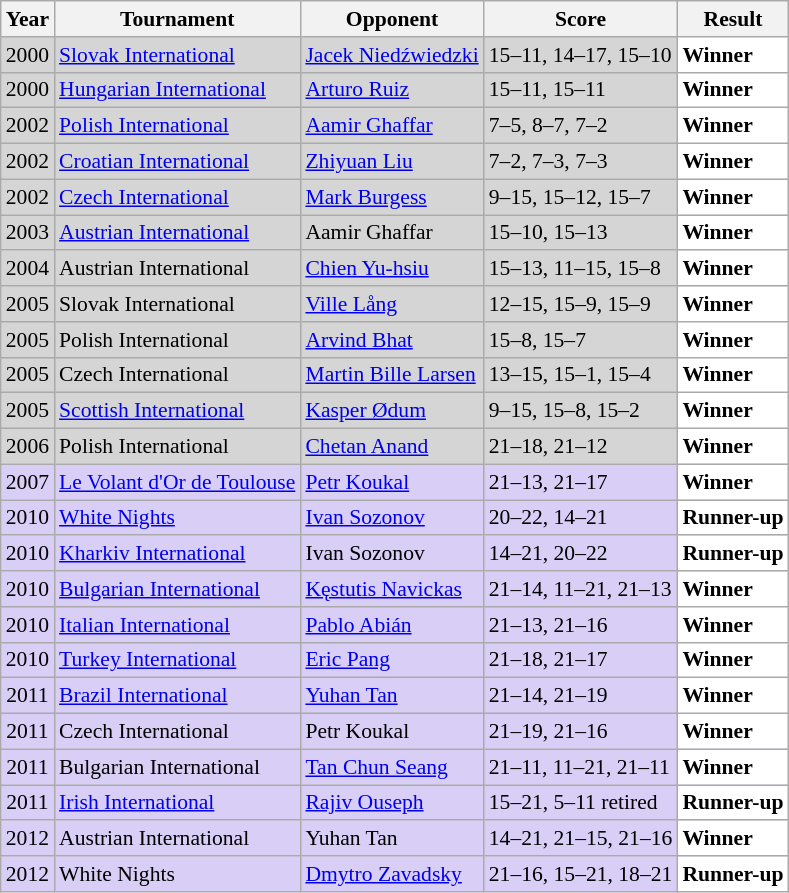<table class="sortable wikitable" style="font-size: 90%;">
<tr>
<th>Year</th>
<th>Tournament</th>
<th>Opponent</th>
<th>Score</th>
<th>Result</th>
</tr>
<tr style="background:#D5D5D5">
<td align="center">2000</td>
<td align="left"><a href='#'>Slovak International</a></td>
<td align="left"> <a href='#'>Jacek Niedźwiedzki</a></td>
<td align="left">15–11, 14–17, 15–10</td>
<td style="text-align:left; background:white"> <strong>Winner</strong></td>
</tr>
<tr style="background:#D5D5D5">
<td align="center">2000</td>
<td align="left"><a href='#'>Hungarian International</a></td>
<td align="left"> <a href='#'>Arturo Ruiz</a></td>
<td align="left">15–11, 15–11</td>
<td style="text-align:left; background:white"> <strong>Winner</strong></td>
</tr>
<tr style="background:#D5D5D5">
<td align="center">2002</td>
<td align="left"><a href='#'>Polish International</a></td>
<td align="left"> <a href='#'>Aamir Ghaffar</a></td>
<td align="left">7–5, 8–7, 7–2</td>
<td style="text-align:left; background:white"> <strong>Winner</strong></td>
</tr>
<tr style="background:#D5D5D5">
<td align="center">2002</td>
<td align="left"><a href='#'>Croatian International</a></td>
<td align="left"> <a href='#'>Zhiyuan Liu</a></td>
<td align="left">7–2, 7–3, 7–3</td>
<td style="text-align:left; background:white"> <strong>Winner</strong></td>
</tr>
<tr style="background:#D5D5D5">
<td align="center">2002</td>
<td align="left"><a href='#'>Czech International</a></td>
<td align="left"> <a href='#'>Mark Burgess</a></td>
<td align="left">9–15, 15–12, 15–7</td>
<td style="text-align:left; background:white"> <strong>Winner</strong></td>
</tr>
<tr style="background:#D5D5D5">
<td align="center">2003</td>
<td align="left"><a href='#'>Austrian International</a></td>
<td align="left"> Aamir Ghaffar</td>
<td align="left">15–10, 15–13</td>
<td style="text-align:left; background:white"> <strong>Winner</strong></td>
</tr>
<tr style="background:#D5D5D5">
<td align="center">2004</td>
<td align="left">Austrian International</td>
<td align="left"> <a href='#'>Chien Yu-hsiu</a></td>
<td align="left">15–13, 11–15, 15–8</td>
<td style="text-align:left; background:white"> <strong>Winner</strong></td>
</tr>
<tr style="background:#D5D5D5">
<td align="center">2005</td>
<td align="left">Slovak International</td>
<td align="left"> <a href='#'>Ville Lång</a></td>
<td align="left">12–15, 15–9, 15–9</td>
<td style="text-align:left; background:white"> <strong>Winner</strong></td>
</tr>
<tr style="background:#D5D5D5">
<td align="center">2005</td>
<td align="left">Polish International</td>
<td align="left"> <a href='#'>Arvind Bhat</a></td>
<td align="left">15–8, 15–7</td>
<td style="text-align:left; background:white"> <strong>Winner</strong></td>
</tr>
<tr style="background:#D5D5D5">
<td align="center">2005</td>
<td align="left">Czech International</td>
<td align="left"> <a href='#'>Martin Bille Larsen</a></td>
<td align="left">13–15, 15–1, 15–4</td>
<td style="text-align:left; background:white"> <strong>Winner</strong></td>
</tr>
<tr style="background:#D5D5D5">
<td align="center">2005</td>
<td align="left"><a href='#'>Scottish International</a></td>
<td align="left"> <a href='#'>Kasper Ødum</a></td>
<td align="left">9–15, 15–8, 15–2</td>
<td style="text-align:left; background:white"> <strong>Winner</strong></td>
</tr>
<tr style="background:#D5D5D5">
<td align="center">2006</td>
<td align="left">Polish International</td>
<td align="left"> <a href='#'>Chetan Anand</a></td>
<td align="left">21–18, 21–12</td>
<td style="text-align:left; background:white"> <strong>Winner</strong></td>
</tr>
<tr style="background:#D8CEF6">
<td align="center">2007</td>
<td align="left"><a href='#'>Le Volant d'Or de Toulouse</a></td>
<td align="left"> <a href='#'>Petr Koukal</a></td>
<td align="left">21–13, 21–17</td>
<td style="text-align:left; background:white"> <strong>Winner</strong></td>
</tr>
<tr style="background:#D8CEF6">
<td align="center">2010</td>
<td align="left"><a href='#'>White Nights</a></td>
<td align="left"> <a href='#'>Ivan Sozonov</a></td>
<td align="left">20–22, 14–21</td>
<td style="text-align:left; background:white"> <strong>Runner-up</strong></td>
</tr>
<tr style="background:#D8CEF6">
<td align="center">2010</td>
<td align="left"><a href='#'>Kharkiv International</a></td>
<td align="left"> Ivan Sozonov</td>
<td align="left">14–21, 20–22</td>
<td style="text-align:left; background:white"> <strong>Runner-up</strong></td>
</tr>
<tr style="background:#D8CEF6">
<td align="center">2010</td>
<td align="left"><a href='#'>Bulgarian International</a></td>
<td align="left"> <a href='#'>Kęstutis Navickas</a></td>
<td align="left">21–14, 11–21, 21–13</td>
<td style="text-align:left; background:white"> <strong>Winner</strong></td>
</tr>
<tr style="background:#D8CEF6">
<td align="center">2010</td>
<td align="left"><a href='#'>Italian International</a></td>
<td align="left"> <a href='#'>Pablo Abián</a></td>
<td align="left">21–13, 21–16</td>
<td style="text-align:left; background:white"> <strong>Winner</strong></td>
</tr>
<tr style="background:#D8CEF6">
<td align="center">2010</td>
<td align="left"><a href='#'>Turkey International</a></td>
<td align="left"> <a href='#'>Eric Pang</a></td>
<td align="left">21–18, 21–17</td>
<td style="text-align:left; background:white"> <strong>Winner</strong></td>
</tr>
<tr style="background:#D8CEF6">
<td align="center">2011</td>
<td align="left"><a href='#'>Brazil International</a></td>
<td align="left"> <a href='#'>Yuhan Tan</a></td>
<td align="left">21–14, 21–19</td>
<td style="text-align:left; background:white"> <strong>Winner</strong></td>
</tr>
<tr style="background:#D8CEF6">
<td align="center">2011</td>
<td align="left">Czech International</td>
<td align="left"> Petr Koukal</td>
<td align="left">21–19, 21–16</td>
<td style="text-align:left; background:white"> <strong>Winner</strong></td>
</tr>
<tr style="background:#D8CEF6">
<td align="center">2011</td>
<td align="left">Bulgarian International</td>
<td align="left"> <a href='#'>Tan Chun Seang</a></td>
<td align="left">21–11, 11–21, 21–11</td>
<td style="text-align:left; background:white"> <strong>Winner</strong></td>
</tr>
<tr style="background:#D8CEF6">
<td align="center">2011</td>
<td align="left"><a href='#'>Irish International</a></td>
<td align="left"> <a href='#'>Rajiv Ouseph</a></td>
<td align="left">15–21, 5–11 retired</td>
<td style="text-align:left; background:white"> <strong>Runner-up</strong></td>
</tr>
<tr style="background:#D8CEF6">
<td align="center">2012</td>
<td align="left">Austrian International</td>
<td align="left"> Yuhan Tan</td>
<td align="left">14–21, 21–15, 21–16</td>
<td style="text-align:left; background:white"> <strong>Winner</strong></td>
</tr>
<tr style="background:#D8CEF6">
<td align="center">2012</td>
<td align="left">White Nights</td>
<td align="left"> <a href='#'>Dmytro Zavadsky</a></td>
<td align="left">21–16, 15–21, 18–21</td>
<td style="text-align:left; background:white"> <strong>Runner-up</strong></td>
</tr>
</table>
